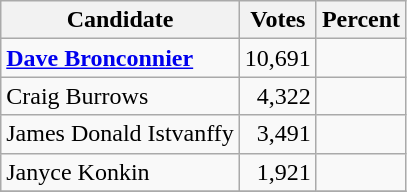<table class="wikitable">
<tr>
<th>Candidate</th>
<th>Votes</th>
<th>Percent</th>
</tr>
<tr>
<td style="font-weight:bold;"><a href='#'>Dave Bronconnier</a></td>
<td style="text-align:right;">10,691</td>
<td style="text-align:right;"></td>
</tr>
<tr>
<td>Craig Burrows</td>
<td style="text-align:right;">4,322</td>
<td style="text-align:right;"></td>
</tr>
<tr>
<td>James Donald Istvanffy</td>
<td style="text-align:right;">3,491</td>
<td style="text-align:right;"></td>
</tr>
<tr>
<td>Janyce Konkin</td>
<td style="text-align:right;">1,921</td>
<td style="text-align:right;"></td>
</tr>
<tr>
</tr>
</table>
